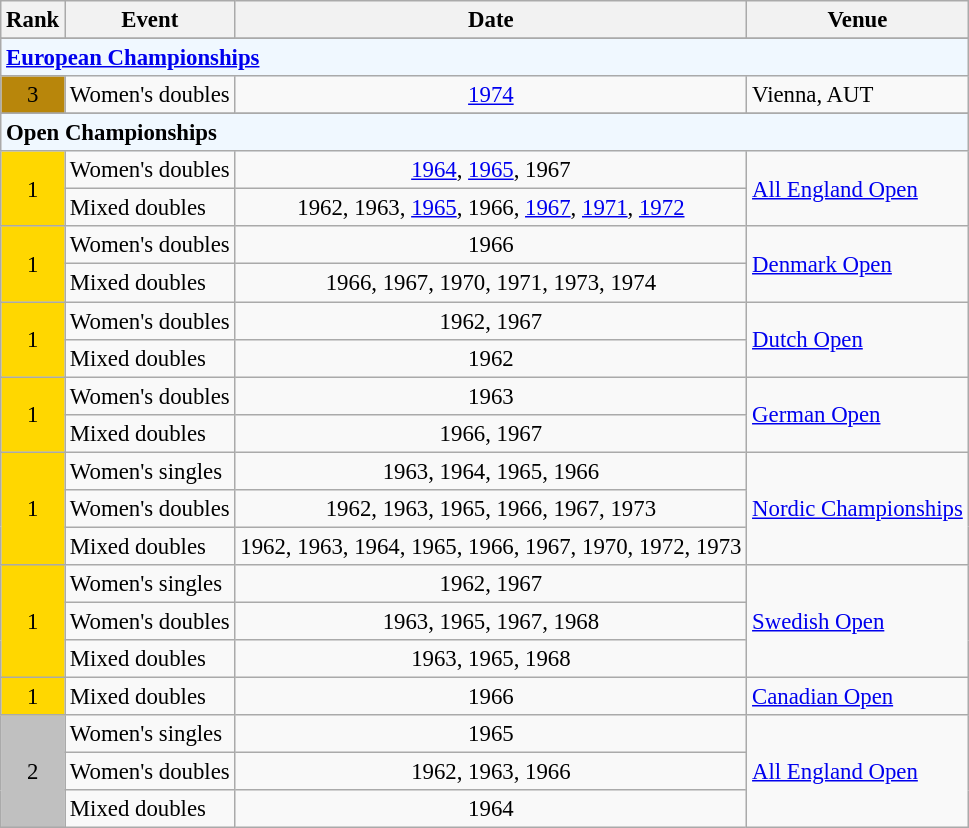<table class="wikitable" style="font-size: 95%;">
<tr>
<th align="left">Rank</th>
<th align="left">Event</th>
<th align="left">Date</th>
<th align="left">Venue</th>
</tr>
<tr>
</tr>
<tr bgcolor="#F0F8FF">
<td align="left" colspan="4"><strong><a href='#'>European Championships</a></strong></td>
</tr>
<tr>
<td align="center" bgcolor="#b8860b">3</td>
<td align="left">Women's doubles</td>
<td align="center"><a href='#'>1974</a></td>
<td align="left">Vienna, AUT</td>
</tr>
<tr>
</tr>
<tr bgcolor="#F0F8FF">
<td align="left" colspan="4"><strong>Open Championships</strong></td>
</tr>
<tr>
<td align="center" bgcolor="#ffd700" rowspan=2>1</td>
<td align="left">Women's doubles</td>
<td align="center"><a href='#'>1964</a>, <a href='#'>1965</a>, 1967</td>
<td align="left" rowspan=2><a href='#'>All England Open</a></td>
</tr>
<tr>
<td align="left">Mixed doubles</td>
<td align="center">1962, 1963, <a href='#'>1965</a>, 1966, <a href='#'>1967</a>, <a href='#'>1971</a>, <a href='#'>1972</a></td>
</tr>
<tr>
<td align="center" bgcolor="#ffd700" rowspan=2>1</td>
<td align="left">Women's doubles</td>
<td align="center">1966</td>
<td align="left" rowspan=2><a href='#'>Denmark Open</a></td>
</tr>
<tr>
<td align="left">Mixed doubles</td>
<td align="center">1966, 1967, 1970, 1971, 1973, 1974</td>
</tr>
<tr>
<td align="center" bgcolor="#ffd700" rowspan=2>1</td>
<td align="left">Women's doubles</td>
<td align="center">1962, 1967</td>
<td align="left" rowspan=2><a href='#'>Dutch Open</a></td>
</tr>
<tr>
<td align="left">Mixed doubles</td>
<td align="center">1962</td>
</tr>
<tr>
<td align="center" bgcolor="#ffd700"rowspan=2>1</td>
<td align="left">Women's doubles</td>
<td align="center">1963</td>
<td align="left" rowspan=2><a href='#'>German Open</a></td>
</tr>
<tr>
<td align="left">Mixed doubles</td>
<td align="center">1966, 1967</td>
</tr>
<tr>
<td align="center" bgcolor="#ffd700" rowspan=3>1</td>
<td align="left">Women's singles</td>
<td align="center">1963, 1964, 1965, 1966</td>
<td align="left" rowspan=3><a href='#'>Nordic Championships</a></td>
</tr>
<tr>
<td align="left">Women's doubles</td>
<td align="center">1962, 1963, 1965, 1966, 1967, 1973</td>
</tr>
<tr>
<td align="left">Mixed doubles</td>
<td align="center">1962, 1963, 1964, 1965, 1966, 1967, 1970, 1972, 1973</td>
</tr>
<tr>
<td align="center" bgcolor="#ffd700" rowspan=3>1</td>
<td align="left">Women's singles</td>
<td align="center">1962, 1967</td>
<td align="left" rowspan=3><a href='#'>Swedish Open</a></td>
</tr>
<tr>
<td align="left">Women's doubles</td>
<td align="center">1963, 1965, 1967, 1968</td>
</tr>
<tr>
<td align="left">Mixed doubles</td>
<td align="center">1963, 1965, 1968</td>
</tr>
<tr>
<td align="center" bgcolor="#ffd700">1</td>
<td align="left">Mixed doubles</td>
<td align="center">1966</td>
<td align="left"><a href='#'>Canadian Open</a></td>
</tr>
<tr>
<td align="center" bgcolor="#c0c0c0" rowspan=3>2</td>
<td align="left">Women's singles</td>
<td align="center">1965</td>
<td align="left" rowspan=3><a href='#'>All England Open</a></td>
</tr>
<tr>
<td align="left">Women's doubles</td>
<td align="center">1962, 1963, 1966</td>
</tr>
<tr>
<td align="left">Mixed doubles</td>
<td align="center">1964</td>
</tr>
</table>
